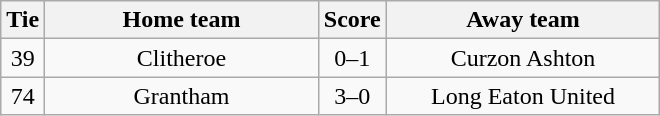<table class="wikitable" style="text-align:center;">
<tr>
<th width=20>Tie</th>
<th width=175>Home team</th>
<th width=20>Score</th>
<th width=175>Away team</th>
</tr>
<tr>
<td>39</td>
<td>Clitheroe</td>
<td>0–1</td>
<td>Curzon Ashton</td>
</tr>
<tr>
<td>74</td>
<td>Grantham</td>
<td>3–0</td>
<td>Long Eaton United</td>
</tr>
</table>
